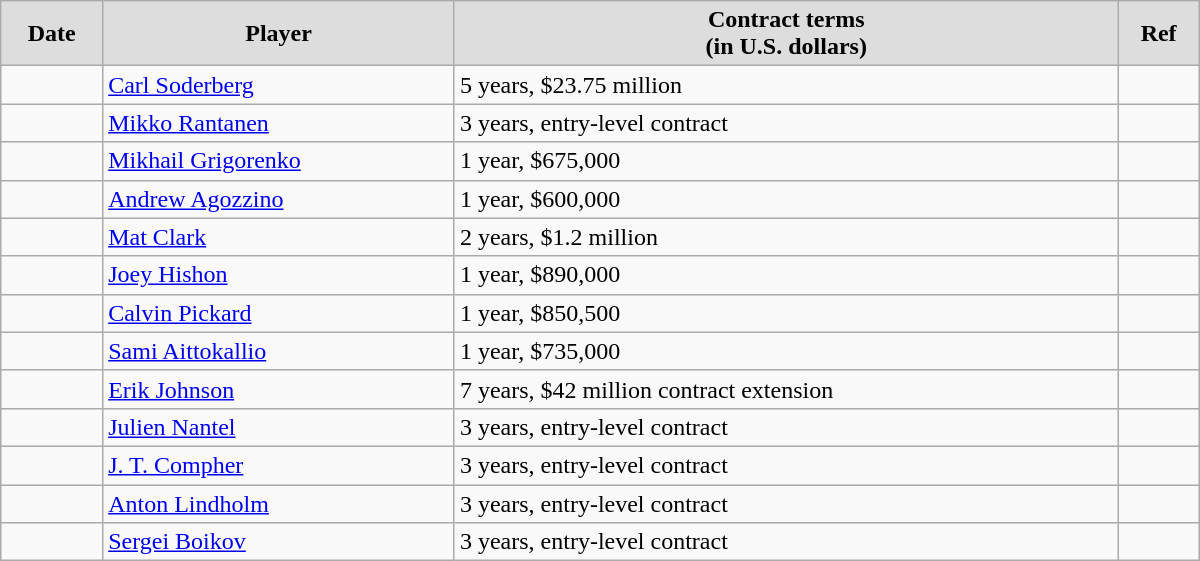<table class="wikitable" style="border-collapse: collapse; width: 50em; padding: 3;">
<tr align="center" bgcolor="#dddddd">
<td><strong>Date</strong></td>
<td><strong>Player</strong></td>
<td><strong>Contract terms</strong><br><strong>(in U.S. dollars)</strong></td>
<td><strong>Ref</strong></td>
</tr>
<tr>
<td></td>
<td><a href='#'>Carl Soderberg</a></td>
<td>5 years, $23.75 million</td>
<td></td>
</tr>
<tr>
<td></td>
<td><a href='#'>Mikko Rantanen</a></td>
<td>3 years, entry-level contract</td>
<td></td>
</tr>
<tr>
<td></td>
<td><a href='#'>Mikhail Grigorenko</a></td>
<td>1 year, $675,000</td>
<td></td>
</tr>
<tr>
<td></td>
<td><a href='#'>Andrew Agozzino</a></td>
<td>1 year, $600,000</td>
<td></td>
</tr>
<tr>
<td></td>
<td><a href='#'>Mat Clark</a></td>
<td>2 years, $1.2 million</td>
<td></td>
</tr>
<tr>
<td></td>
<td><a href='#'>Joey Hishon</a></td>
<td>1 year, $890,000</td>
<td></td>
</tr>
<tr>
<td></td>
<td><a href='#'>Calvin Pickard</a></td>
<td>1 year, $850,500</td>
<td></td>
</tr>
<tr>
<td></td>
<td><a href='#'>Sami Aittokallio</a></td>
<td>1 year, $735,000</td>
<td></td>
</tr>
<tr>
<td></td>
<td><a href='#'>Erik Johnson</a></td>
<td>7 years, $42 million contract extension</td>
<td></td>
</tr>
<tr>
<td></td>
<td><a href='#'>Julien Nantel</a></td>
<td>3 years, entry-level contract</td>
<td></td>
</tr>
<tr>
<td></td>
<td><a href='#'>J. T. Compher</a></td>
<td>3 years, entry-level contract</td>
<td></td>
</tr>
<tr>
<td></td>
<td><a href='#'>Anton Lindholm</a></td>
<td>3 years, entry-level contract</td>
<td></td>
</tr>
<tr>
<td></td>
<td><a href='#'>Sergei Boikov</a></td>
<td>3 years, entry-level contract</td>
<td></td>
</tr>
</table>
